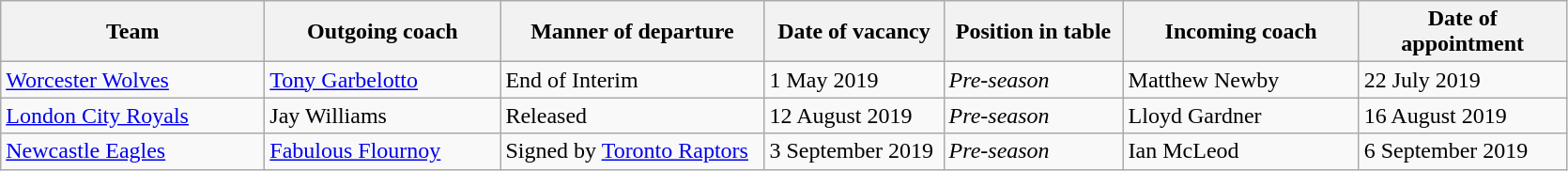<table class="wikitable sortable">
<tr>
<th scope="col" style="width: 180px;">Team</th>
<th scope="col" style="width: 160px;">Outgoing coach</th>
<th scope="col" style="width: 180px;">Manner of departure</th>
<th scope="col" style="width: 120px;">Date of vacancy</th>
<th scope="col" style="width: 120px;">Position in table</th>
<th scope="col" style="width: 160px;">Incoming coach</th>
<th scope="col" style="width: 140px;">Date of appointment</th>
</tr>
<tr>
<td><a href='#'>Worcester Wolves</a></td>
<td> <a href='#'>Tony Garbelotto</a></td>
<td>End of Interim</td>
<td>1 May 2019</td>
<td><em>Pre-season</em></td>
<td> Matthew Newby</td>
<td>22 July 2019</td>
</tr>
<tr>
<td><a href='#'>London City Royals</a></td>
<td> Jay Williams</td>
<td>Released </td>
<td>12 August 2019</td>
<td><em>Pre-season</em></td>
<td> Lloyd Gardner</td>
<td>16 August 2019 </td>
</tr>
<tr>
<td><a href='#'>Newcastle Eagles</a></td>
<td> <a href='#'>Fabulous Flournoy</a></td>
<td>Signed by <a href='#'>Toronto Raptors</a></td>
<td>3 September 2019</td>
<td><em>Pre-season</em></td>
<td> Ian McLeod</td>
<td>6 September 2019 </td>
</tr>
</table>
